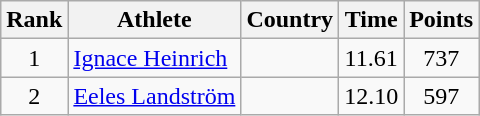<table class="wikitable sortable" style="text-align:center">
<tr>
<th>Rank</th>
<th>Athlete</th>
<th>Country</th>
<th>Time</th>
<th>Points</th>
</tr>
<tr>
<td>1</td>
<td align=left><a href='#'>Ignace Heinrich</a></td>
<td align=left></td>
<td>11.61</td>
<td>737</td>
</tr>
<tr>
<td>2</td>
<td align=left><a href='#'>Eeles Landström</a></td>
<td align=left></td>
<td>12.10</td>
<td>597</td>
</tr>
</table>
